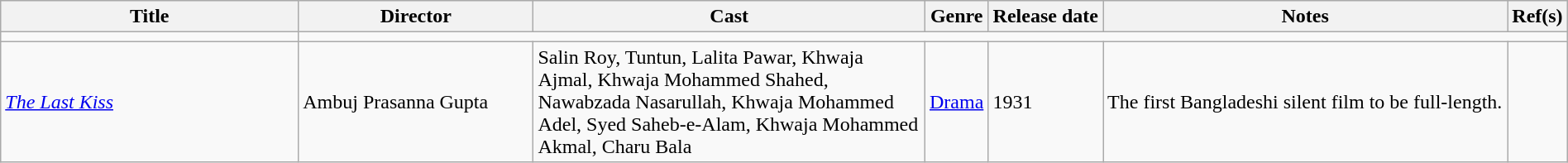<table class="wikitable" width="100%">
<tr>
<th style="width:19%;">Title</th>
<th style="width:15%;">Director</th>
<th style="width:25%;">Cast</th>
<th>Genre</th>
<th>Release date</th>
<th>Notes</th>
<th>Ref(s)</th>
</tr>
<tr>
<td></td>
</tr>
<tr>
<td><em><a href='#'>The Last Kiss</a></em></td>
<td>Ambuj Prasanna Gupta</td>
<td>Salin Roy, Tuntun, Lalita Pawar, Khwaja Ajmal, Khwaja Mohammed Shahed, Nawabzada Nasarullah, Khwaja Mohammed Adel, Syed Saheb-e-Alam, Khwaja Mohammed Akmal, Charu Bala</td>
<td><a href='#'>Drama</a></td>
<td>1931</td>
<td>The first Bangladeshi silent film to be full-length.</td>
<td></td>
</tr>
</table>
